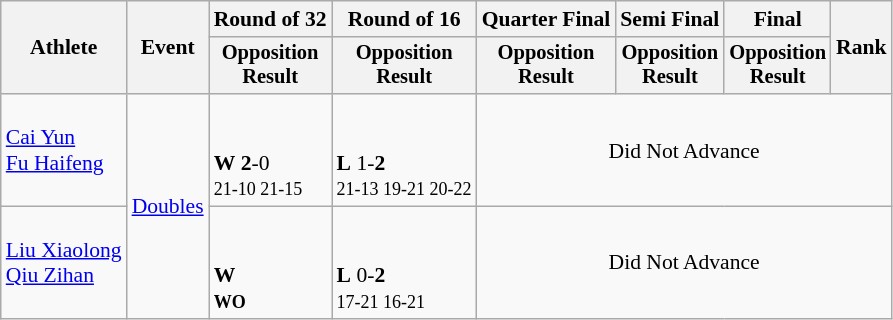<table class="wikitable" style="font-size:90%">
<tr>
<th rowspan=2>Athlete</th>
<th rowspan=2>Event</th>
<th>Round of 32</th>
<th>Round of 16</th>
<th>Quarter Final</th>
<th>Semi Final</th>
<th>Final</th>
<th rowspan=2>Rank</th>
</tr>
<tr style="font-size:95%">
<th>Opposition<br>Result</th>
<th>Opposition<br>Result</th>
<th>Opposition<br>Result</th>
<th>Opposition<br>Result</th>
<th>Opposition<br>Result</th>
</tr>
<tr>
<td><a href='#'>Cai Yun</a><br><a href='#'>Fu Haifeng</a></td>
<td rowspan=2><a href='#'>Doubles</a></td>
<td><br><br><strong>W</strong> <strong>2</strong>-0<br><small>21-10 21-15</small></td>
<td><br><br><strong>L</strong> 1-<strong>2</strong><br><small>21-13 19-21 20-22</small></td>
<td colspan="4" style="text-align:center;">Did Not Advance</td>
</tr>
<tr>
<td><a href='#'>Liu Xiaolong</a><br><a href='#'>Qiu Zihan</a></td>
<td><br><br><strong>W</strong><br><small><strong>WO</strong></small></td>
<td><br><br><strong>L</strong> 0-<strong>2</strong><br><small>17-21 16-21</small></td>
<td colspan="4" style="text-align:center;">Did Not Advance</td>
</tr>
</table>
